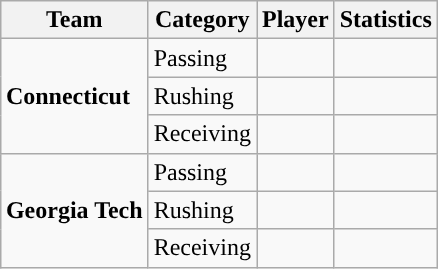<table class="wikitable" style="float: right;">
<tr>
<th>Team</th>
<th>Category</th>
<th>Player</th>
<th>Statistics</th>
</tr>
<tr>
<td rowspan=3><strong>Connecticut</strong></td>
<td>Passing</td>
<td></td>
<td></td>
</tr>
<tr>
<td>Rushing</td>
<td></td>
<td></td>
</tr>
<tr>
<td>Receiving</td>
<td></td>
<td></td>
</tr>
<tr>
<td rowspan=3><strong>Georgia Tech</strong></td>
<td>Passing</td>
<td></td>
<td></td>
</tr>
<tr>
<td>Rushing</td>
<td></td>
<td></td>
</tr>
<tr>
<td>Receiving</td>
<td></td>
<td></td>
</tr>
</table>
